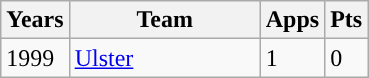<table class="wikitable" style="text-align:left;">
<tr>
<th>Years</th>
<th width=120px>Team</th>
<th>Apps</th>
<th>Pts</th>
</tr>
<tr>
<td>1999</td>
<td><a href='#'>Ulster</a></td>
<td>1</td>
<td>0</td>
</tr>
</table>
